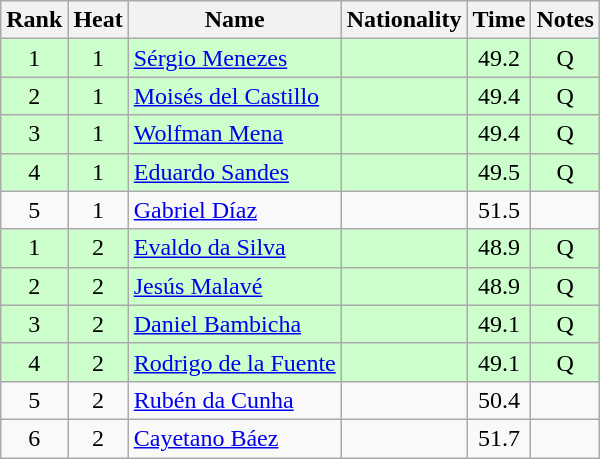<table class="wikitable sortable" style="text-align:center">
<tr>
<th>Rank</th>
<th>Heat</th>
<th>Name</th>
<th>Nationality</th>
<th>Time</th>
<th>Notes</th>
</tr>
<tr bgcolor=ccffcc>
<td>1</td>
<td>1</td>
<td align=left><a href='#'>Sérgio Menezes</a></td>
<td align=left></td>
<td>49.2</td>
<td>Q</td>
</tr>
<tr bgcolor=ccffcc>
<td>2</td>
<td>1</td>
<td align=left><a href='#'>Moisés del Castillo</a></td>
<td align=left></td>
<td>49.4</td>
<td>Q</td>
</tr>
<tr bgcolor=ccffcc>
<td>3</td>
<td>1</td>
<td align=left><a href='#'>Wolfman Mena</a></td>
<td align=left></td>
<td>49.4</td>
<td>Q</td>
</tr>
<tr bgcolor=ccffcc>
<td>4</td>
<td>1</td>
<td align=left><a href='#'>Eduardo Sandes</a></td>
<td align=left></td>
<td>49.5</td>
<td>Q</td>
</tr>
<tr>
<td>5</td>
<td>1</td>
<td align=left><a href='#'>Gabriel Díaz</a></td>
<td align=left></td>
<td>51.5</td>
<td></td>
</tr>
<tr bgcolor=ccffcc>
<td>1</td>
<td>2</td>
<td align=left><a href='#'>Evaldo da Silva</a></td>
<td align=left></td>
<td>48.9</td>
<td>Q</td>
</tr>
<tr bgcolor=ccffcc>
<td>2</td>
<td>2</td>
<td align=left><a href='#'>Jesús Malavé</a></td>
<td align=left></td>
<td>48.9</td>
<td>Q</td>
</tr>
<tr bgcolor=ccffcc>
<td>3</td>
<td>2</td>
<td align=left><a href='#'>Daniel Bambicha</a></td>
<td align=left></td>
<td>49.1</td>
<td>Q</td>
</tr>
<tr bgcolor=ccffcc>
<td>4</td>
<td>2</td>
<td align=left><a href='#'>Rodrigo de la Fuente</a></td>
<td align=left></td>
<td>49.1</td>
<td>Q</td>
</tr>
<tr>
<td>5</td>
<td>2</td>
<td align=left><a href='#'>Rubén da Cunha</a></td>
<td align=left></td>
<td>50.4</td>
<td></td>
</tr>
<tr>
<td>6</td>
<td>2</td>
<td align=left><a href='#'>Cayetano Báez</a></td>
<td align=left></td>
<td>51.7</td>
<td></td>
</tr>
</table>
